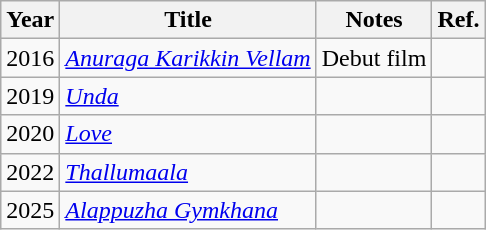<table class="wikitable sortable">
<tr>
<th>Year</th>
<th>Title</th>
<th>Notes</th>
<th>Ref.</th>
</tr>
<tr>
<td>2016</td>
<td><em><a href='#'>Anuraga Karikkin Vellam</a></em></td>
<td>Debut film</td>
<td></td>
</tr>
<tr>
<td>2019</td>
<td><em><a href='#'>Unda</a></em></td>
<td></td>
<td></td>
</tr>
<tr>
<td>2020</td>
<td><em><a href='#'>Love</a></em></td>
<td></td>
<td></td>
</tr>
<tr>
<td>2022</td>
<td><em><a href='#'>Thallumaala</a></em></td>
<td></td>
<td></td>
</tr>
<tr>
<td>2025</td>
<td><em><a href='#'>Alappuzha Gymkhana</a></em></td>
<td></td>
<td></td>
</tr>
</table>
